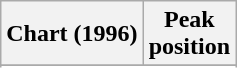<table class="wikitable sortable plainrowheaders" style="text-align:center">
<tr>
<th scope="col">Chart (1996)</th>
<th scope="col">Peak<br>position</th>
</tr>
<tr>
</tr>
<tr>
</tr>
<tr>
</tr>
</table>
